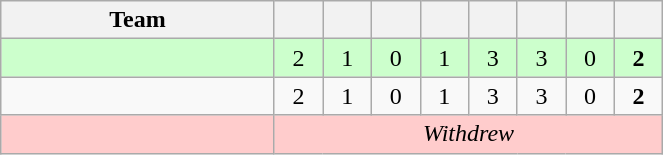<table class="wikitable" style="text-align: center;">
<tr>
<th width=175>Team</th>
<th width=25></th>
<th width=25></th>
<th width=25></th>
<th width=25></th>
<th width=25></th>
<th width=25></th>
<th width=25></th>
<th width=25></th>
</tr>
<tr bgcolor=ccffcc>
<td style="text-align:left;"><strong></strong></td>
<td>2</td>
<td>1</td>
<td>0</td>
<td>1</td>
<td>3</td>
<td>3</td>
<td>0</td>
<td><strong>2</strong></td>
</tr>
<tr>
<td style="text-align:left;"></td>
<td>2</td>
<td>1</td>
<td>0</td>
<td>1</td>
<td>3</td>
<td>3</td>
<td>0</td>
<td><strong>2</strong></td>
</tr>
<tr bgcolor="#ffcccc">
<td style="text-align: left"></td>
<td colspan=8><em>Withdrew</em></td>
</tr>
</table>
